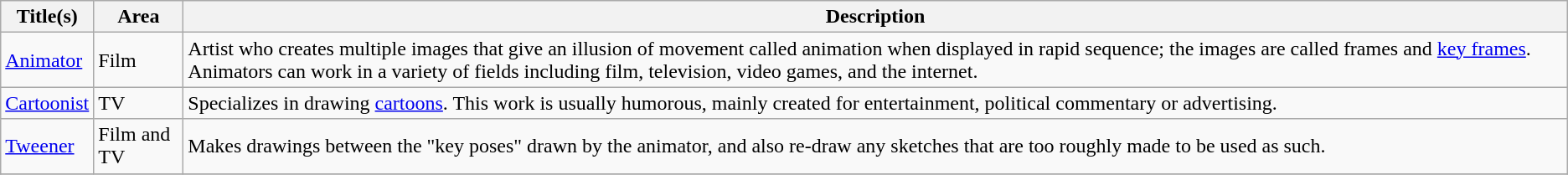<table class="wikitable sortable">
<tr>
<th>Title(s)</th>
<th>Area</th>
<th>Description</th>
</tr>
<tr>
<td><a href='#'>Animator</a></td>
<td>Film</td>
<td>Artist who creates multiple images that give an illusion of movement called animation when displayed in rapid sequence; the images are called frames and <a href='#'>key frames</a>. Animators can work in a variety of fields including film, television, video games, and the internet.</td>
</tr>
<tr>
<td><a href='#'>Cartoonist</a></td>
<td>TV</td>
<td>Specializes in drawing <a href='#'>cartoons</a>. This work is usually humorous, mainly created for entertainment, political commentary or advertising.</td>
</tr>
<tr>
<td><a href='#'>Tweener</a></td>
<td>Film and TV</td>
<td>Makes drawings between the "key poses" drawn by the animator, and also re-draw any sketches that are too roughly made to be used as such.</td>
</tr>
<tr>
</tr>
</table>
